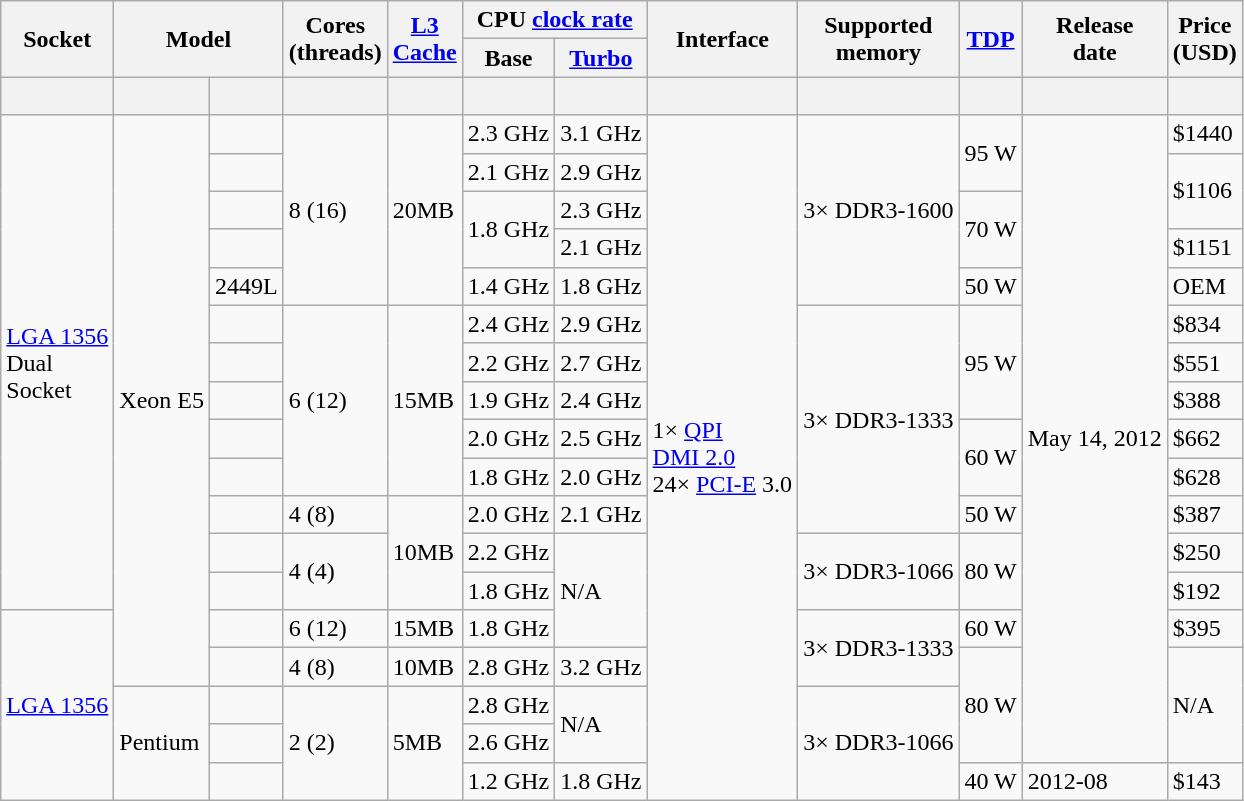<table class="wikitable sortable hover-highlight">
<tr>
<th rowspan="2">Socket</th>
<th colspan="2" rowspan="2">Model</th>
<th rowspan="2">Cores<br>(threads)</th>
<th rowspan="2"><a href='#'>L3<br>Cache</a></th>
<th colspan="2">CPU <a href='#'>clock rate</a></th>
<th rowspan="2">Interface</th>
<th rowspan="2">Supported<br>memory</th>
<th rowspan="2"><a href='#'>TDP</a></th>
<th rowspan="2">Release<br>date</th>
<th rowspan="2">Price<br>(USD)</th>
</tr>
<tr>
<th>Base</th>
<th><a href='#'>Turbo</a></th>
</tr>
<tr>
<th style="background-position:center"><br></th>
<th style="background-position:center"></th>
<th style="background-position:center"></th>
<th style="background-position:center"></th>
<th style="background-position:center"></th>
<th style="background-position:center"></th>
<th style="background-position:center"></th>
<th style="background-position:center"></th>
<th style="background-position:center"></th>
<th style="background-position:center"></th>
<th style="background-position:center"></th>
<th style="background-position:center"></th>
</tr>
<tr>
<td rowspan="13"><a href='#'>LGA 1356</a><br>Dual<br>Socket</td>
<td rowspan="15">Xeon E5</td>
<td></td>
<td rowspan="5">8 (16)</td>
<td rowspan="5">20MB</td>
<td>2.3 GHz</td>
<td>3.1 GHz</td>
<td rowspan="18">1× <a href='#'>QPI</a><br><a href='#'>DMI 2.0</a><br>24× <a href='#'>PCI-E</a> 3.0</td>
<td rowspan="5">3× DDR3-1600</td>
<td rowspan="2">95 W</td>
<td rowspan="17">May 14, 2012</td>
<td>$1440</td>
</tr>
<tr>
<td></td>
<td>2.1 GHz</td>
<td>2.9 GHz</td>
<td rowspan="2">$1106</td>
</tr>
<tr>
<td></td>
<td rowspan="2">1.8 GHz</td>
<td>2.3 GHz</td>
<td rowspan="2">70 W</td>
</tr>
<tr>
<td></td>
<td>2.1 GHz</td>
<td>$1151</td>
</tr>
<tr>
<td>2449L</td>
<td>1.4 GHz</td>
<td>1.8 GHz</td>
<td>50 W</td>
<td>OEM</td>
</tr>
<tr>
<td></td>
<td rowspan="5">6 (12)</td>
<td rowspan="5">15MB</td>
<td>2.4 GHz</td>
<td>2.9 GHz</td>
<td rowspan="6">3× DDR3-1333</td>
<td rowspan="3">95 W</td>
<td>$834</td>
</tr>
<tr>
<td></td>
<td>2.2 GHz</td>
<td>2.7 GHz</td>
<td>$551</td>
</tr>
<tr>
<td></td>
<td>1.9 GHz</td>
<td>2.4 GHz</td>
<td>$388</td>
</tr>
<tr>
<td></td>
<td>2.0 GHz</td>
<td>2.5 GHz</td>
<td rowspan="2">60 W</td>
<td>$662</td>
</tr>
<tr>
<td></td>
<td>1.8 GHz</td>
<td>2.0 GHz</td>
<td>$628</td>
</tr>
<tr>
<td></td>
<td>4 (8)</td>
<td rowspan="3">10MB</td>
<td>2.0 GHz</td>
<td>2.1 GHz</td>
<td>50 W</td>
<td>$387</td>
</tr>
<tr>
<td></td>
<td rowspan="2">4 (4)</td>
<td>2.2 GHz</td>
<td rowspan="3">N/A</td>
<td rowspan="2">3× DDR3-1066</td>
<td rowspan="2">80 W</td>
<td>$250</td>
</tr>
<tr>
<td></td>
<td>1.8 GHz</td>
<td>$192</td>
</tr>
<tr>
<td rowspan="5"><a href='#'>LGA 1356</a></td>
<td></td>
<td>6 (12)</td>
<td>15MB</td>
<td>1.8 GHz</td>
<td rowspan="2">3× DDR3-1333</td>
<td>60 W</td>
<td>$395</td>
</tr>
<tr>
<td></td>
<td>4 (8)</td>
<td>10MB</td>
<td>2.8 GHz</td>
<td>3.2 GHz</td>
<td rowspan="3">80 W</td>
<td rowspan="3">N/A</td>
</tr>
<tr>
<td rowspan="3">Pentium</td>
<td></td>
<td rowspan="3">2 (2)</td>
<td rowspan="3">5MB</td>
<td>2.8 GHz</td>
<td rowspan="2">N/A</td>
<td rowspan="3">3× DDR3-1066</td>
</tr>
<tr>
<td></td>
<td>2.6 GHz</td>
</tr>
<tr>
<td></td>
<td>1.2 GHz</td>
<td>1.8 GHz</td>
<td>40 W</td>
<td>2012-08</td>
<td>$143</td>
</tr>
</table>
